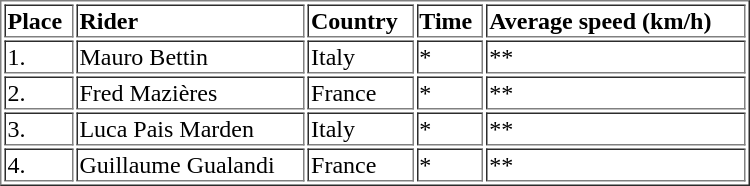<table border="1"  style="text-align:left; width:500px;">
<tr>
<th>Place</th>
<th>Rider</th>
<th>Country</th>
<th>Time</th>
<th>Average speed (km/h)</th>
</tr>
<tr>
<td>1.</td>
<td>Mauro Bettin</td>
<td>Italy</td>
<td>*</td>
<td>**</td>
</tr>
<tr>
<td>2.</td>
<td>Fred Mazières</td>
<td>France</td>
<td>*</td>
<td>**</td>
</tr>
<tr>
<td>3.</td>
<td>Luca Pais Marden</td>
<td>Italy</td>
<td>*</td>
<td>**</td>
</tr>
<tr>
<td>4.</td>
<td>Guillaume Gualandi</td>
<td>France</td>
<td>*</td>
<td>**</td>
</tr>
</table>
